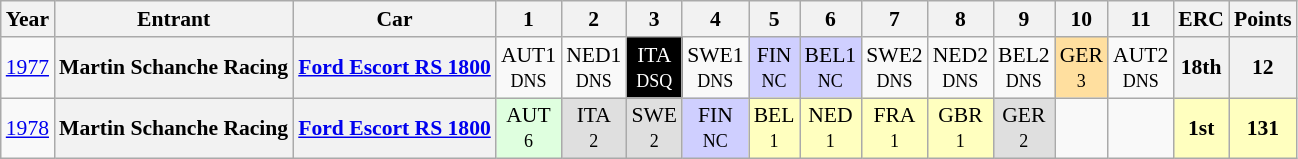<table class="wikitable" border="1" style="text-align:center; font-size:90%;">
<tr valign="top">
<th>Year</th>
<th>Entrant</th>
<th>Car</th>
<th>1</th>
<th>2</th>
<th>3</th>
<th>4</th>
<th>5</th>
<th>6</th>
<th>7</th>
<th>8</th>
<th>9</th>
<th>10</th>
<th>11</th>
<th>ERC</th>
<th>Points</th>
</tr>
<tr>
<td><a href='#'>1977</a></td>
<th>Martin Schanche Racing</th>
<th><a href='#'>Ford Escort RS 1800</a></th>
<td>AUT1<br><small>DNS</small></td>
<td>NED1<br><small>DNS</small></td>
<td style="background:#000000; color:white"><span>ITA<br><small>DSQ</small></span></td>
<td>SWE1<br><small>DNS</small></td>
<td style="background:#CFCFFF;">FIN<br><small>NC</small></td>
<td style="background:#CFCFFF;">BEL1<br><small>NC</small></td>
<td>SWE2<br><small>DNS</small></td>
<td>NED2<br><small>DNS</small></td>
<td>BEL2<br><small>DNS</small></td>
<td style="background:#FFDF9F;">GER<br><small>3</small></td>
<td>AUT2<br><small>DNS</small></td>
<th>18th</th>
<th>12</th>
</tr>
<tr>
<td><a href='#'>1978</a></td>
<th>Martin Schanche Racing</th>
<th><a href='#'>Ford Escort RS 1800</a></th>
<td style="background:#DFFFDF;">AUT<br><small>6</small></td>
<td style="background:#DFDFDF;">ITA<br><small>2</small></td>
<td style="background:#DFDFDF;">SWE<br><small>2</small></td>
<td style="background:#CFCFFF;">FIN<br><small>NC</small></td>
<td style="background:#FFFFBF;">BEL<br><small>1</small></td>
<td style="background:#FFFFBF;">NED<br><small>1</small></td>
<td style="background:#FFFFBF;">FRA<br><small>1</small></td>
<td style="background:#FFFFBF;">GBR<br><small>1</small></td>
<td style="background:#DFDFDF;">GER<br><small>2</small></td>
<td></td>
<td></td>
<th style="background:#FFFFBF;">1st</th>
<th style="background:#FFFFBF;">131</th>
</tr>
</table>
